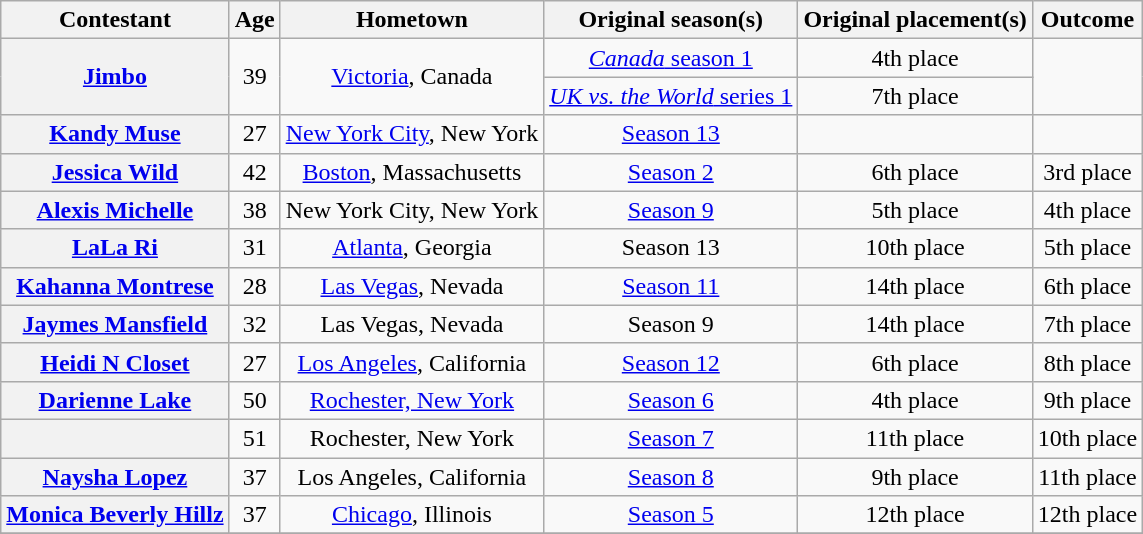<table class="wikitable sortable" style="text-align:center">
<tr>
<th scope="col">Contestant</th>
<th scope="col">Age</th>
<th scope="col">Hometown</th>
<th scope="col">Original season(s)</th>
<th scope="col">Original placement(s)</th>
<th scope="col">Outcome</th>
</tr>
<tr>
<th scope="row" rowspan="2"><a href='#'>Jimbo</a></th>
<td rowspan="2">39</td>
<td rowspan="2" nowrap><a href='#'>Victoria</a>, Canada</td>
<td><a href='#'><em>Canada</em> season 1</a></td>
<td>4th place</td>
<td rowspan="2"></td>
</tr>
<tr>
<td nowrap><a href='#'><em>UK vs. the World</em> series 1</a></td>
<td>7th place</td>
</tr>
<tr>
<th><a href='#'>Kandy Muse</a></th>
<td>27</td>
<td nowrap><a href='#'>New York City</a>, New York</td>
<td><a href='#'>Season 13</a></td>
<td></td>
<td></td>
</tr>
<tr>
<th scope="row"><a href='#'>Jessica Wild</a></th>
<td>42</td>
<td><a href='#'>Boston</a>, Massachusetts</td>
<td><a href='#'>Season 2</a></td>
<td>6th place</td>
<td>3rd place</td>
</tr>
<tr>
<th scope="row"><a href='#'>Alexis Michelle</a></th>
<td>38</td>
<td>New York City, New York</td>
<td><a href='#'>Season 9</a></td>
<td>5th place</td>
<td>4th place</td>
</tr>
<tr>
<th scope="row"><a href='#'>LaLa Ri</a></th>
<td>31</td>
<td><a href='#'>Atlanta</a>, Georgia</td>
<td>Season 13</td>
<td>10th place</td>
<td>5th place</td>
</tr>
<tr>
<th scope="row"><a href='#'>Kahanna Montrese</a></th>
<td>28</td>
<td><a href='#'>Las Vegas</a>, Nevada</td>
<td><a href='#'>Season 11</a></td>
<td>14th place</td>
<td>6th place</td>
</tr>
<tr>
<th scope="row"><a href='#'>Jaymes Mansfield</a></th>
<td>32</td>
<td>Las Vegas, Nevada</td>
<td>Season 9</td>
<td>14th place</td>
<td>7th place</td>
</tr>
<tr>
<th scope="row"><a href='#'>Heidi N Closet</a></th>
<td>27</td>
<td><a href='#'>Los Angeles</a>, California</td>
<td><a href='#'>Season 12</a></td>
<td>6th place</td>
<td>8th place</td>
</tr>
<tr>
<th scope="row"><a href='#'>Darienne Lake</a></th>
<td>50</td>
<td><a href='#'>Rochester, New York</a></td>
<td><a href='#'>Season 6</a></td>
<td>4th place</td>
<td>9th place</td>
</tr>
<tr>
<th scope="row"></th>
<td>51</td>
<td>Rochester, New York</td>
<td><a href='#'>Season 7</a></td>
<td>11th place</td>
<td>10th place</td>
</tr>
<tr>
<th scope="row"><a href='#'>Naysha Lopez</a></th>
<td>37</td>
<td>Los Angeles, California</td>
<td><a href='#'>Season 8</a></td>
<td>9th place</td>
<td>11th place</td>
</tr>
<tr>
<th scope="row" nowrap><a href='#'>Monica Beverly Hillz</a></th>
<td>37</td>
<td><a href='#'>Chicago</a>, Illinois</td>
<td><a href='#'>Season 5</a></td>
<td>12th place</td>
<td>12th place</td>
</tr>
<tr>
</tr>
</table>
